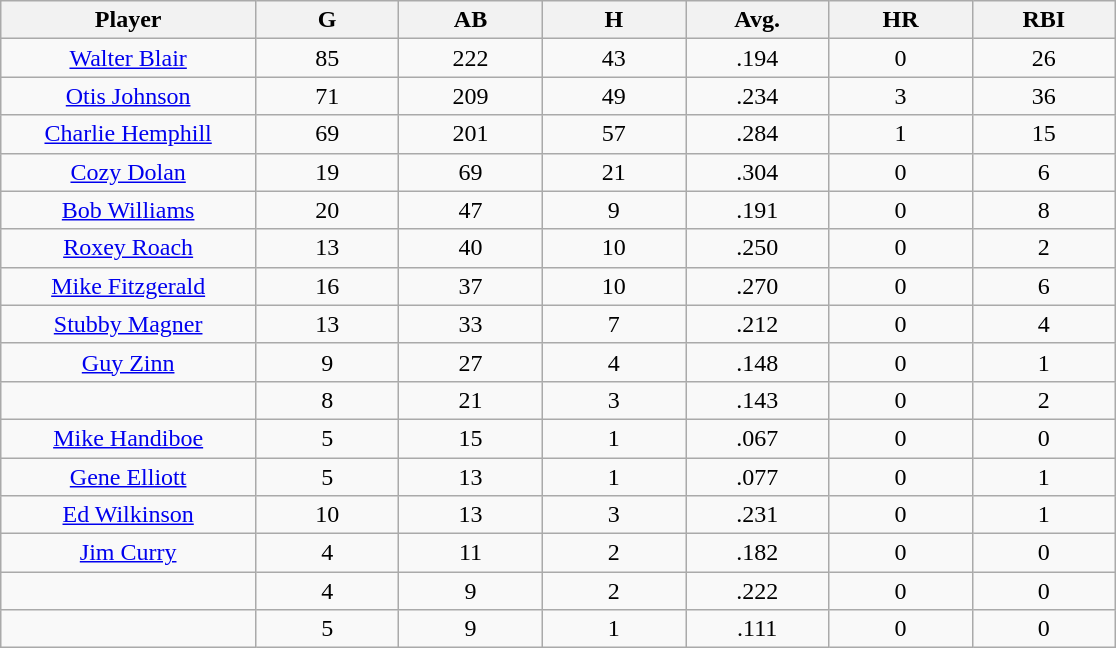<table class="wikitable sortable">
<tr>
<th bgcolor="#DDDDFF" width="16%">Player</th>
<th bgcolor="#DDDDFF" width="9%">G</th>
<th bgcolor="#DDDDFF" width="9%">AB</th>
<th bgcolor="#DDDDFF" width="9%">H</th>
<th bgcolor="#DDDDFF" width="9%">Avg.</th>
<th bgcolor="#DDDDFF" width="9%">HR</th>
<th bgcolor="#DDDDFF" width="9%">RBI</th>
</tr>
<tr align="center">
<td><a href='#'>Walter Blair</a></td>
<td>85</td>
<td>222</td>
<td>43</td>
<td>.194</td>
<td>0</td>
<td>26</td>
</tr>
<tr align="center">
<td><a href='#'>Otis Johnson</a></td>
<td>71</td>
<td>209</td>
<td>49</td>
<td>.234</td>
<td>3</td>
<td>36</td>
</tr>
<tr align="center">
<td><a href='#'>Charlie Hemphill</a></td>
<td>69</td>
<td>201</td>
<td>57</td>
<td>.284</td>
<td>1</td>
<td>15</td>
</tr>
<tr align="center">
<td><a href='#'>Cozy Dolan</a></td>
<td>19</td>
<td>69</td>
<td>21</td>
<td>.304</td>
<td>0</td>
<td>6</td>
</tr>
<tr align="center">
<td><a href='#'>Bob Williams</a></td>
<td>20</td>
<td>47</td>
<td>9</td>
<td>.191</td>
<td>0</td>
<td>8</td>
</tr>
<tr align="center">
<td><a href='#'>Roxey Roach</a></td>
<td>13</td>
<td>40</td>
<td>10</td>
<td>.250</td>
<td>0</td>
<td>2</td>
</tr>
<tr align="center">
<td><a href='#'>Mike Fitzgerald</a></td>
<td>16</td>
<td>37</td>
<td>10</td>
<td>.270</td>
<td>0</td>
<td>6</td>
</tr>
<tr align="center">
<td><a href='#'>Stubby Magner</a></td>
<td>13</td>
<td>33</td>
<td>7</td>
<td>.212</td>
<td>0</td>
<td>4</td>
</tr>
<tr align="center">
<td><a href='#'>Guy Zinn</a></td>
<td>9</td>
<td>27</td>
<td>4</td>
<td>.148</td>
<td>0</td>
<td>1</td>
</tr>
<tr align="center">
<td></td>
<td>8</td>
<td>21</td>
<td>3</td>
<td>.143</td>
<td>0</td>
<td>2</td>
</tr>
<tr align="center">
<td><a href='#'>Mike Handiboe</a></td>
<td>5</td>
<td>15</td>
<td>1</td>
<td>.067</td>
<td>0</td>
<td>0</td>
</tr>
<tr align="center">
<td><a href='#'>Gene Elliott</a></td>
<td>5</td>
<td>13</td>
<td>1</td>
<td>.077</td>
<td>0</td>
<td>1</td>
</tr>
<tr align="center">
<td><a href='#'>Ed Wilkinson</a></td>
<td>10</td>
<td>13</td>
<td>3</td>
<td>.231</td>
<td>0</td>
<td>1</td>
</tr>
<tr align="center">
<td><a href='#'>Jim Curry</a></td>
<td>4</td>
<td>11</td>
<td>2</td>
<td>.182</td>
<td>0</td>
<td>0</td>
</tr>
<tr align="center">
<td></td>
<td>4</td>
<td>9</td>
<td>2</td>
<td>.222</td>
<td>0</td>
<td>0</td>
</tr>
<tr align="center">
<td></td>
<td>5</td>
<td>9</td>
<td>1</td>
<td>.111</td>
<td>0</td>
<td>0</td>
</tr>
</table>
